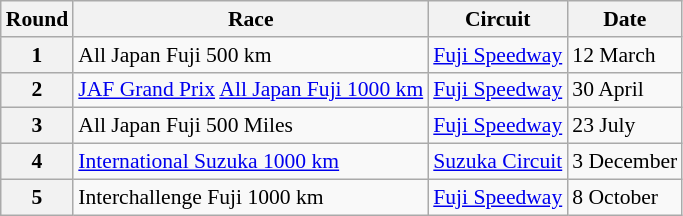<table class="wikitable" style="font-size: 90%;">
<tr>
<th>Round</th>
<th>Race</th>
<th>Circuit</th>
<th>Date</th>
</tr>
<tr>
<th>1</th>
<td>All Japan Fuji 500 km</td>
<td><a href='#'>Fuji Speedway</a></td>
<td>12 March</td>
</tr>
<tr>
<th>2</th>
<td><a href='#'>JAF Grand Prix</a> <a href='#'>All Japan Fuji 1000 km</a></td>
<td><a href='#'>Fuji Speedway</a></td>
<td>30 April</td>
</tr>
<tr>
<th>3</th>
<td>All Japan Fuji 500 Miles</td>
<td><a href='#'>Fuji Speedway</a></td>
<td>23 July</td>
</tr>
<tr>
<th>4</th>
<td><a href='#'>International Suzuka 1000 km</a></td>
<td><a href='#'>Suzuka Circuit</a></td>
<td>3 December</td>
</tr>
<tr>
<th>5</th>
<td>Interchallenge Fuji 1000 km</td>
<td><a href='#'>Fuji Speedway</a></td>
<td>8 October</td>
</tr>
</table>
